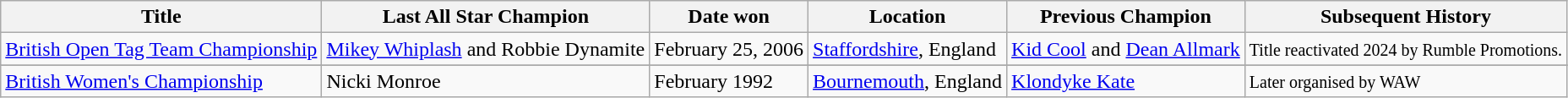<table class="wikitable">
<tr>
<th>Title</th>
<th>Last All Star Champion</th>
<th>Date won</th>
<th>Location</th>
<th>Previous Champion</th>
<th>Subsequent History</th>
</tr>
<tr>
<td><a href='#'>British Open Tag Team Championship</a></td>
<td><a href='#'>Mikey Whiplash</a> and Robbie Dynamite</td>
<td>February 25, 2006</td>
<td><a href='#'>Staffordshire</a>, England</td>
<td><a href='#'>Kid Cool</a> and <a href='#'>Dean Allmark</a></td>
<td><small>Title reactivated 2024 by Rumble Promotions.</small></td>
</tr>
<tr>
</tr>
<tr>
<td><a href='#'>British Women's Championship</a></td>
<td>Nicki Monroe</td>
<td>February 1992</td>
<td><a href='#'>Bournemouth</a>, England</td>
<td><a href='#'>Klondyke Kate</a></td>
<td><small>Later organised by WAW</small></td>
</tr>
</table>
